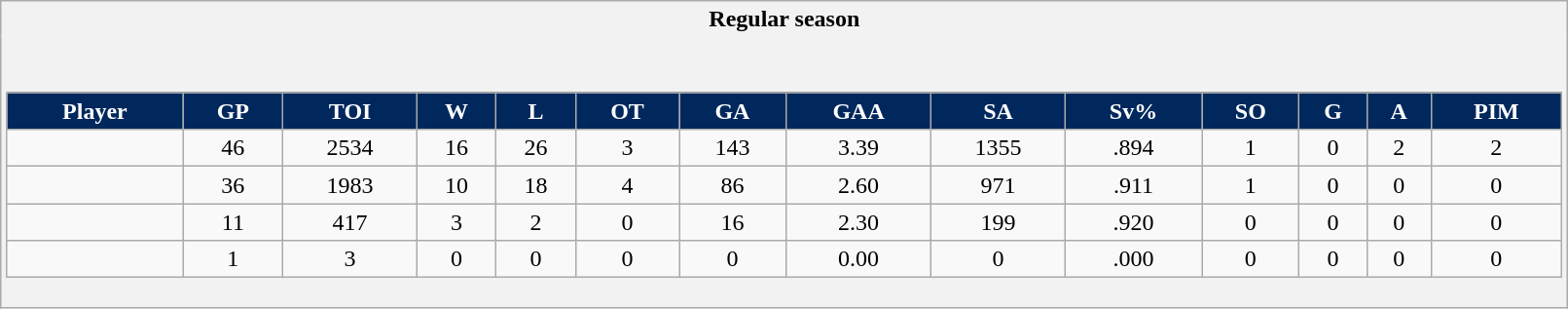<table class="wikitable"  style="width:85%;">
<tr>
<th style="border: 0;">Regular season</th>
</tr>
<tr>
<td style="background: #f2f2f2; border: 0; text-align: center;"><br><table class="wikitable sortable" style="width:100%;">
<tr>
<th style="background:#00285d; color:#fff;">Player</th>
<th style="background:#00285d; color:#fff;">GP</th>
<th style="background:#00285d; color:#fff;">TOI</th>
<th style="background:#00285d; color:#fff;">W</th>
<th style="background:#00285d; color:#fff;">L</th>
<th style="background:#00285d; color:#fff;">OT</th>
<th style="background:#00285d; color:#fff;">GA</th>
<th style="background:#00285d; color:#fff;">GAA</th>
<th style="background:#00285d; color:#fff;">SA</th>
<th style="background:#00285d; color:#fff;">Sv%</th>
<th style="background:#00285d; color:#fff;">SO</th>
<th style="background:#00285d; color:#fff;">G</th>
<th style="background:#00285d; color:#fff;">A</th>
<th style="background:#00285d; color:#fff;">PIM</th>
</tr>
<tr align=center>
<td></td>
<td>46</td>
<td>2534</td>
<td>16</td>
<td>26</td>
<td>3</td>
<td>143</td>
<td>3.39</td>
<td>1355</td>
<td>.894</td>
<td>1</td>
<td>0</td>
<td>2</td>
<td>2</td>
</tr>
<tr align=center>
<td></td>
<td>36</td>
<td>1983</td>
<td>10</td>
<td>18</td>
<td>4</td>
<td>86</td>
<td>2.60</td>
<td>971</td>
<td>.911</td>
<td>1</td>
<td>0</td>
<td>0</td>
<td>0</td>
</tr>
<tr align=center>
<td></td>
<td>11</td>
<td>417</td>
<td>3</td>
<td>2</td>
<td>0</td>
<td>16</td>
<td>2.30</td>
<td>199</td>
<td>.920</td>
<td>0</td>
<td>0</td>
<td>0</td>
<td>0</td>
</tr>
<tr align=center>
<td></td>
<td>1</td>
<td>3</td>
<td>0</td>
<td>0</td>
<td>0</td>
<td>0</td>
<td>0.00</td>
<td>0</td>
<td>.000</td>
<td>0</td>
<td>0</td>
<td>0</td>
<td>0</td>
</tr>
</table>
</td>
</tr>
</table>
